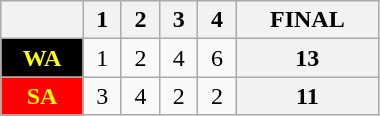<table class=wikitable style="width:20%;15%;15%;15%;15%;20%">
<tr>
<th></th>
<th>1</th>
<th>2</th>
<th>3</th>
<th>4</th>
<th>FINAL</th>
</tr>
<tr>
<th style="background:black; color:yellow">WA</th>
<td align=center>1</td>
<td align=center>2</td>
<td align=center>4</td>
<td align=center>6</td>
<th>13</th>
</tr>
<tr>
<th style="background:red; color:yellow">SA</th>
<td align=center>3</td>
<td align=center>4</td>
<td align=center>2</td>
<td align=center>2</td>
<th>11</th>
</tr>
</table>
